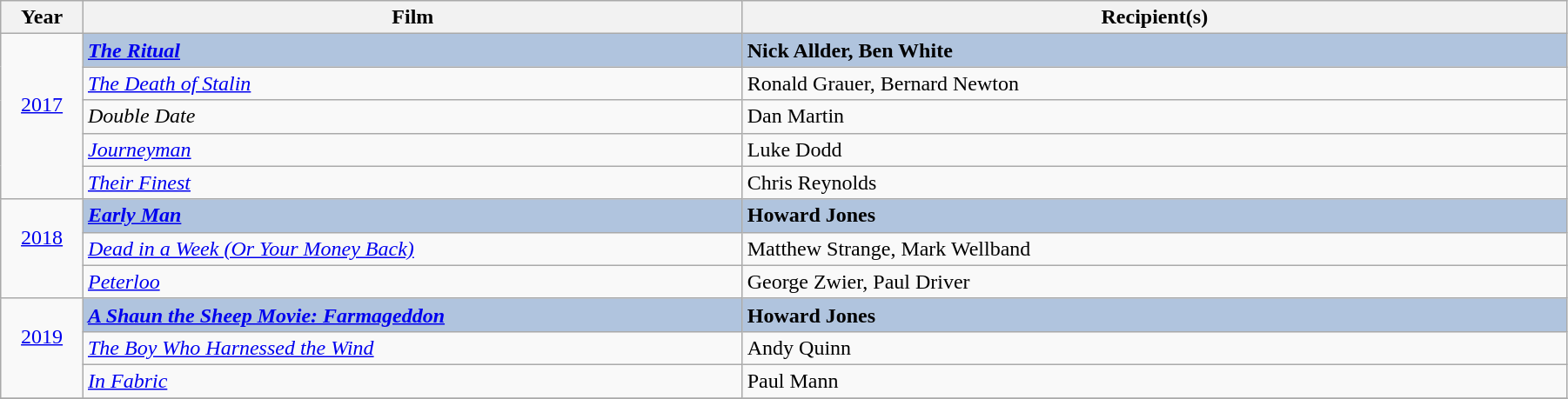<table class="wikitable" width="95%" cellpadding="5">
<tr>
<th width="5%">Year</th>
<th width="40%">Film</th>
<th width="50%">Recipient(s)</th>
</tr>
<tr>
<td rowspan="5" style="text-align:center;"><a href='#'>2017</a> <br><br></td>
<td style="background:#B0C4DE"><strong><em><a href='#'>The Ritual</a></em></strong></td>
<td style="background:#B0C4DE"><strong>Nick Allder, Ben White</strong></td>
</tr>
<tr>
<td><em><a href='#'>The Death of Stalin</a></em></td>
<td>Ronald Grauer, Bernard Newton</td>
</tr>
<tr>
<td><em>Double Date</em></td>
<td>Dan Martin</td>
</tr>
<tr>
<td><em><a href='#'>Journeyman</a></em></td>
<td>Luke Dodd</td>
</tr>
<tr>
<td><em><a href='#'>Their Finest</a></em></td>
<td>Chris Reynolds</td>
</tr>
<tr>
<td rowspan="3" style="text-align:center;"><a href='#'>2018</a> <br><br></td>
<td style="background:#B0C4DE"><strong><em><a href='#'>Early Man</a></em></strong></td>
<td style="background:#B0C4DE"><strong>Howard Jones</strong></td>
</tr>
<tr>
<td><em><a href='#'>Dead in a Week (Or Your Money Back)</a></em></td>
<td>Matthew Strange, Mark Wellband</td>
</tr>
<tr>
<td><em><a href='#'>Peterloo</a></em></td>
<td>George Zwier, Paul Driver</td>
</tr>
<tr>
<td rowspan="3" style="text-align:center;"><a href='#'>2019</a> <br><br></td>
<td style="background:#B0C4DE"><strong><em><a href='#'>A Shaun the Sheep Movie: Farmageddon</a></em></strong></td>
<td style="background:#B0C4DE"><strong>Howard Jones</strong></td>
</tr>
<tr>
<td><em><a href='#'>The Boy Who Harnessed the Wind</a></em></td>
<td>Andy Quinn</td>
</tr>
<tr>
<td><em><a href='#'>In Fabric</a></em></td>
<td>Paul Mann</td>
</tr>
<tr>
</tr>
</table>
